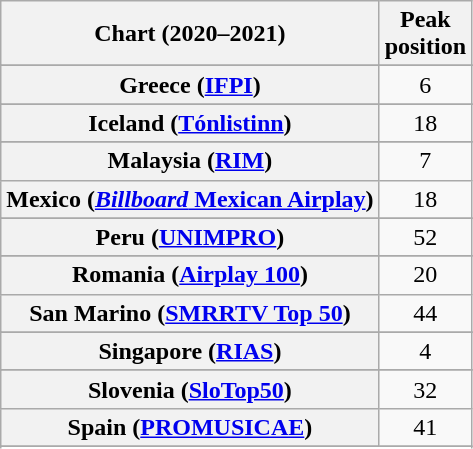<table class="wikitable sortable plainrowheaders" style="text-align:center">
<tr>
<th scope="col">Chart (2020–2021)</th>
<th scope="col">Peak<br>position</th>
</tr>
<tr>
</tr>
<tr>
</tr>
<tr>
</tr>
<tr>
</tr>
<tr>
</tr>
<tr>
</tr>
<tr>
</tr>
<tr>
</tr>
<tr>
</tr>
<tr>
</tr>
<tr>
</tr>
<tr>
</tr>
<tr>
</tr>
<tr>
</tr>
<tr>
</tr>
<tr>
<th scope="row">Greece (<a href='#'>IFPI</a>)</th>
<td>6</td>
</tr>
<tr>
</tr>
<tr>
</tr>
<tr>
<th scope="row">Iceland (<a href='#'>Tónlistinn</a>)</th>
<td>18</td>
</tr>
<tr>
</tr>
<tr>
</tr>
<tr>
</tr>
<tr>
<th scope="row">Malaysia (<a href='#'>RIM</a>)</th>
<td>7</td>
</tr>
<tr>
<th scope="row">Mexico (<a href='#'><em>Billboard</em> Mexican Airplay</a>)</th>
<td>18</td>
</tr>
<tr>
</tr>
<tr>
</tr>
<tr>
</tr>
<tr>
</tr>
<tr>
<th scope="row">Peru (<a href='#'>UNIMPRO</a>)</th>
<td>52</td>
</tr>
<tr>
</tr>
<tr>
</tr>
<tr>
</tr>
<tr>
<th scope="row">Romania (<a href='#'>Airplay 100</a>)</th>
<td>20</td>
</tr>
<tr>
<th scope="row">San Marino (<a href='#'>SMRRTV Top 50</a>)</th>
<td>44</td>
</tr>
<tr>
</tr>
<tr>
<th scope="row">Singapore (<a href='#'>RIAS</a>)</th>
<td>4</td>
</tr>
<tr>
</tr>
<tr>
</tr>
<tr>
<th scope="row">Slovenia (<a href='#'>SloTop50</a>)</th>
<td>32</td>
</tr>
<tr>
<th scope="row">Spain (<a href='#'>PROMUSICAE</a>)</th>
<td>41</td>
</tr>
<tr>
</tr>
<tr>
</tr>
<tr>
</tr>
<tr>
</tr>
<tr>
</tr>
<tr>
</tr>
</table>
